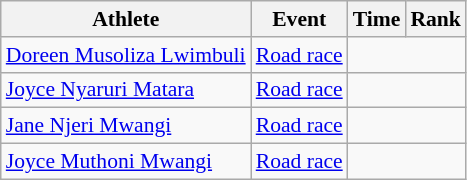<table class=wikitable style="font-size:90%">
<tr>
<th>Athlete</th>
<th>Event</th>
<th>Time</th>
<th>Rank</th>
</tr>
<tr>
<td><a href='#'>Doreen Musoliza Lwimbuli</a></td>
<td><a href='#'>Road race</a></td>
<td align=center colspan="2"></td>
</tr>
<tr>
<td><a href='#'>Joyce Nyaruri Matara</a></td>
<td><a href='#'>Road race</a></td>
<td align=center colspan="2"></td>
</tr>
<tr>
<td><a href='#'>Jane Njeri Mwangi</a></td>
<td><a href='#'>Road race</a></td>
<td align=center colspan="2"></td>
</tr>
<tr>
<td><a href='#'>Joyce Muthoni Mwangi</a></td>
<td><a href='#'>Road race</a></td>
<td align=center colspan="2"></td>
</tr>
</table>
